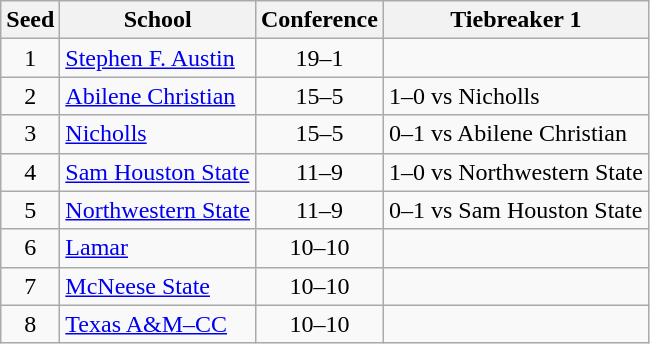<table class="wikitable" style="text-align:center">
<tr>
<th>Seed</th>
<th>School</th>
<th>Conference</th>
<th>Tiebreaker 1</th>
</tr>
<tr>
<td>1</td>
<td align=left><a href='#'>Stephen F. Austin</a></td>
<td>19–1</td>
<td align=left></td>
</tr>
<tr>
<td>2</td>
<td align=left><a href='#'>Abilene Christian</a></td>
<td>15–5</td>
<td align=left>1–0 vs Nicholls</td>
</tr>
<tr>
<td>3</td>
<td align=left><a href='#'>Nicholls</a></td>
<td>15–5</td>
<td align=left>0–1 vs Abilene Christian</td>
</tr>
<tr>
<td>4</td>
<td align=left><a href='#'>Sam Houston State</a></td>
<td>11–9</td>
<td align=left>1–0 vs Northwestern State</td>
</tr>
<tr>
<td>5</td>
<td align=left><a href='#'>Northwestern State</a></td>
<td>11–9</td>
<td align=left>0–1 vs Sam Houston State</td>
</tr>
<tr>
<td>6</td>
<td align=left><a href='#'>Lamar</a></td>
<td>10–10</td>
<td align=left></td>
</tr>
<tr>
<td>7</td>
<td align=left><a href='#'>McNeese State</a></td>
<td>10–10</td>
<td align=left></td>
</tr>
<tr>
<td>8</td>
<td align=left><a href='#'>Texas A&M–CC</a></td>
<td>10–10</td>
<td align=left></td>
</tr>
</table>
